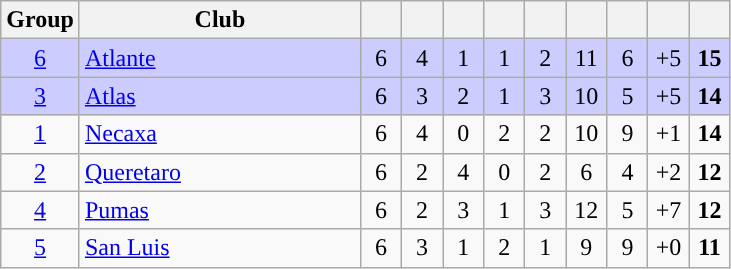<table class="wikitable" style="text-align:center">
<tr>
<th width="20=">Group</th>
<th width="180">Club</th>
<th width="20"></th>
<th width="20"></th>
<th width="20"></th>
<th width="20"></th>
<th width="20"></th>
<th width="20"></th>
<th width="20"></th>
<th width="20"></th>
<th width="20"></th>
</tr>
<tr bgcolor="#ccccff">
<td><a href='#'>6</a></td>
<td align=left><a href='#'>Atlante</a></td>
<td>6</td>
<td>4</td>
<td>1</td>
<td>1</td>
<td>2</td>
<td>11</td>
<td>6</td>
<td>+5</td>
<td><strong>15</strong></td>
</tr>
<tr bgcolor="#ccccff">
<td><a href='#'>3</a></td>
<td align=left><a href='#'>Atlas</a></td>
<td>6</td>
<td>3</td>
<td>2</td>
<td>1</td>
<td>3</td>
<td>10</td>
<td>5</td>
<td>+5</td>
<td><strong>14</strong></td>
</tr>
<tr>
<td><a href='#'>1</a></td>
<td align=left><a href='#'>Necaxa</a></td>
<td>6</td>
<td>4</td>
<td>0</td>
<td>2</td>
<td>2</td>
<td>10</td>
<td>9</td>
<td>+1</td>
<td><strong>14</strong></td>
</tr>
<tr>
<td><a href='#'>2</a></td>
<td align=left><a href='#'>Queretaro</a></td>
<td>6</td>
<td>2</td>
<td>4</td>
<td>0</td>
<td>2</td>
<td>6</td>
<td>4</td>
<td>+2</td>
<td><strong>12</strong></td>
</tr>
<tr>
<td><a href='#'>4</a></td>
<td align=left><a href='#'>Pumas</a></td>
<td>6</td>
<td>2</td>
<td>3</td>
<td>1</td>
<td>3</td>
<td>12</td>
<td>5</td>
<td>+7</td>
<td><strong>12</strong></td>
</tr>
<tr>
<td><a href='#'>5</a></td>
<td align=left><a href='#'>San Luis</a></td>
<td>6</td>
<td>3</td>
<td>1</td>
<td>2</td>
<td>1</td>
<td>9</td>
<td>9</td>
<td>+0</td>
<td><strong>11</strong></td>
</tr>
</table>
